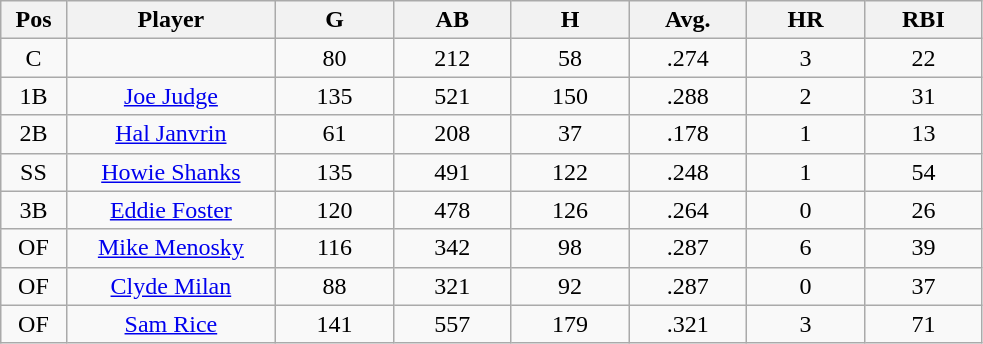<table class="wikitable sortable">
<tr>
<th bgcolor="#DDDDFF" width="5%">Pos</th>
<th bgcolor="#DDDDFF" width="16%">Player</th>
<th bgcolor="#DDDDFF" width="9%">G</th>
<th bgcolor="#DDDDFF" width="9%">AB</th>
<th bgcolor="#DDDDFF" width="9%">H</th>
<th bgcolor="#DDDDFF" width="9%">Avg.</th>
<th bgcolor="#DDDDFF" width="9%">HR</th>
<th bgcolor="#DDDDFF" width="9%">RBI</th>
</tr>
<tr align="center">
<td>C</td>
<td></td>
<td>80</td>
<td>212</td>
<td>58</td>
<td>.274</td>
<td>3</td>
<td>22</td>
</tr>
<tr align="center">
<td>1B</td>
<td><a href='#'>Joe Judge</a></td>
<td>135</td>
<td>521</td>
<td>150</td>
<td>.288</td>
<td>2</td>
<td>31</td>
</tr>
<tr align=center>
<td>2B</td>
<td><a href='#'>Hal Janvrin</a></td>
<td>61</td>
<td>208</td>
<td>37</td>
<td>.178</td>
<td>1</td>
<td>13</td>
</tr>
<tr align=center>
<td>SS</td>
<td><a href='#'>Howie Shanks</a></td>
<td>135</td>
<td>491</td>
<td>122</td>
<td>.248</td>
<td>1</td>
<td>54</td>
</tr>
<tr align=center>
<td>3B</td>
<td><a href='#'>Eddie Foster</a></td>
<td>120</td>
<td>478</td>
<td>126</td>
<td>.264</td>
<td>0</td>
<td>26</td>
</tr>
<tr align=center>
<td>OF</td>
<td><a href='#'>Mike Menosky</a></td>
<td>116</td>
<td>342</td>
<td>98</td>
<td>.287</td>
<td>6</td>
<td>39</td>
</tr>
<tr align=center>
<td>OF</td>
<td><a href='#'>Clyde Milan</a></td>
<td>88</td>
<td>321</td>
<td>92</td>
<td>.287</td>
<td>0</td>
<td>37</td>
</tr>
<tr align=center>
<td>OF</td>
<td><a href='#'>Sam Rice</a></td>
<td>141</td>
<td>557</td>
<td>179</td>
<td>.321</td>
<td>3</td>
<td>71</td>
</tr>
</table>
